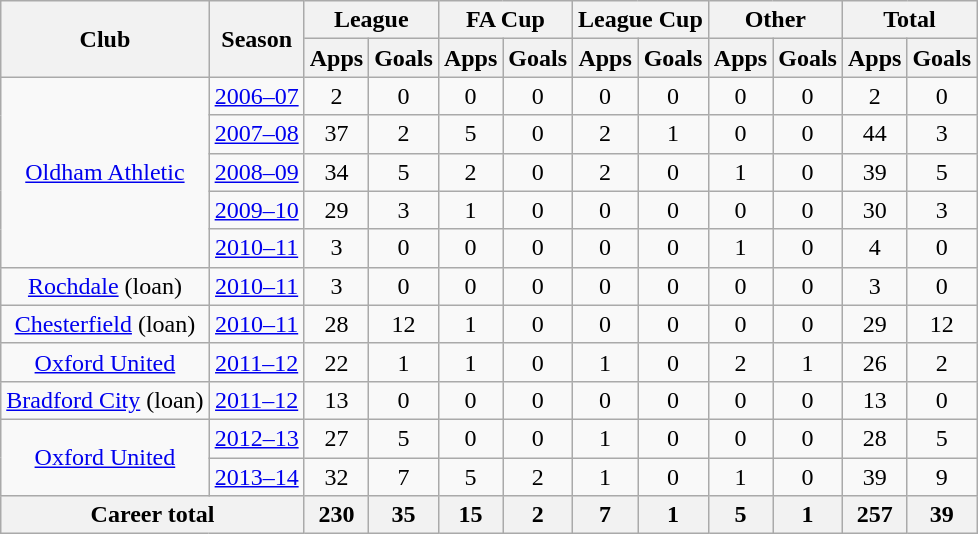<table class="wikitable" style="text-align:center">
<tr>
<th rowspan="2">Club</th>
<th rowspan="2">Season</th>
<th colspan="2">League</th>
<th colspan="2">FA Cup</th>
<th colspan="2">League Cup</th>
<th colspan="2">Other</th>
<th colspan="2">Total</th>
</tr>
<tr>
<th>Apps</th>
<th>Goals</th>
<th>Apps</th>
<th>Goals</th>
<th>Apps</th>
<th>Goals</th>
<th>Apps</th>
<th>Goals</th>
<th>Apps</th>
<th>Goals</th>
</tr>
<tr>
<td rowspan="5"><a href='#'>Oldham Athletic</a></td>
<td><a href='#'>2006–07</a></td>
<td>2</td>
<td>0</td>
<td>0</td>
<td>0</td>
<td>0</td>
<td>0</td>
<td>0</td>
<td>0</td>
<td>2</td>
<td>0</td>
</tr>
<tr>
<td><a href='#'>2007–08</a></td>
<td>37</td>
<td>2</td>
<td>5</td>
<td>0</td>
<td>2</td>
<td>1</td>
<td>0</td>
<td>0</td>
<td>44</td>
<td>3</td>
</tr>
<tr>
<td><a href='#'>2008–09</a></td>
<td>34</td>
<td>5</td>
<td>2</td>
<td>0</td>
<td>2</td>
<td>0</td>
<td>1</td>
<td>0</td>
<td>39</td>
<td>5</td>
</tr>
<tr>
<td><a href='#'>2009–10</a></td>
<td>29</td>
<td>3</td>
<td>1</td>
<td>0</td>
<td>0</td>
<td>0</td>
<td>0</td>
<td>0</td>
<td>30</td>
<td>3</td>
</tr>
<tr>
<td><a href='#'>2010–11</a></td>
<td>3</td>
<td>0</td>
<td>0</td>
<td>0</td>
<td>0</td>
<td>0</td>
<td>1</td>
<td>0</td>
<td>4</td>
<td>0</td>
</tr>
<tr>
<td><a href='#'>Rochdale</a> (loan)</td>
<td><a href='#'>2010–11</a></td>
<td>3</td>
<td>0</td>
<td>0</td>
<td>0</td>
<td>0</td>
<td>0</td>
<td>0</td>
<td>0</td>
<td>3</td>
<td>0</td>
</tr>
<tr>
<td><a href='#'>Chesterfield</a> (loan)</td>
<td><a href='#'>2010–11</a></td>
<td>28</td>
<td>12</td>
<td>1</td>
<td>0</td>
<td>0</td>
<td>0</td>
<td>0</td>
<td>0</td>
<td>29</td>
<td>12</td>
</tr>
<tr>
<td><a href='#'>Oxford United</a></td>
<td><a href='#'>2011–12</a></td>
<td>22</td>
<td>1</td>
<td>1</td>
<td>0</td>
<td>1</td>
<td>0</td>
<td>2</td>
<td>1</td>
<td>26</td>
<td>2</td>
</tr>
<tr>
<td><a href='#'>Bradford City</a> (loan)</td>
<td><a href='#'>2011–12</a></td>
<td>13</td>
<td>0</td>
<td>0</td>
<td>0</td>
<td>0</td>
<td>0</td>
<td>0</td>
<td>0</td>
<td>13</td>
<td>0</td>
</tr>
<tr>
<td rowspan="2"><a href='#'>Oxford United</a></td>
<td><a href='#'>2012–13</a></td>
<td>27</td>
<td>5</td>
<td>0</td>
<td>0</td>
<td>1</td>
<td>0</td>
<td>0</td>
<td>0</td>
<td>28</td>
<td>5</td>
</tr>
<tr>
<td><a href='#'>2013–14</a></td>
<td>32</td>
<td>7</td>
<td>5</td>
<td>2</td>
<td>1</td>
<td>0</td>
<td>1</td>
<td>0</td>
<td>39</td>
<td>9</td>
</tr>
<tr>
<th colspan="2">Career total</th>
<th>230</th>
<th>35</th>
<th>15</th>
<th>2</th>
<th>7</th>
<th>1</th>
<th>5</th>
<th>1</th>
<th>257</th>
<th>39</th>
</tr>
</table>
